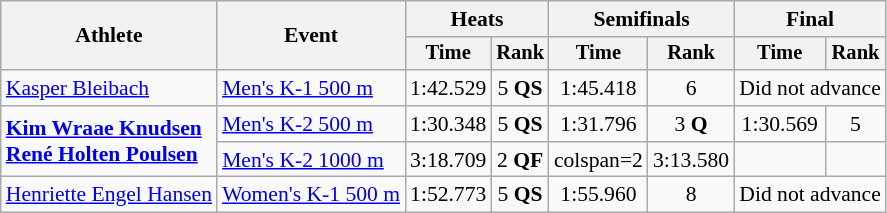<table class=wikitable style="font-size:90%">
<tr>
<th rowspan="2">Athlete</th>
<th rowspan="2">Event</th>
<th colspan="2">Heats</th>
<th colspan="2">Semifinals</th>
<th colspan="2">Final</th>
</tr>
<tr style="font-size:95%">
<th>Time</th>
<th>Rank</th>
<th>Time</th>
<th>Rank</th>
<th>Time</th>
<th>Rank</th>
</tr>
<tr align=center>
<td align=left><a href='#'>Kasper Bleibach</a></td>
<td align=left><a href='#'>Men's K-1 500 m</a></td>
<td>1:42.529</td>
<td>5 <strong>QS</strong></td>
<td>1:45.418</td>
<td>6</td>
<td colspan=2>Did not advance</td>
</tr>
<tr align=center>
<td align=left rowspan=2><strong><a href='#'>Kim Wraae Knudsen</a></strong><br><strong><a href='#'>René Holten Poulsen</a></strong></td>
<td align=left><a href='#'>Men's K-2 500 m</a></td>
<td>1:30.348</td>
<td>5 <strong>QS</strong></td>
<td>1:31.796</td>
<td>3 <strong>Q</strong></td>
<td>1:30.569</td>
<td>5</td>
</tr>
<tr align=center>
<td align=left><a href='#'>Men's K-2 1000 m</a></td>
<td>3:18.709</td>
<td>2 <strong>QF</strong></td>
<td>colspan=2 </td>
<td>3:13.580</td>
<td></td>
</tr>
<tr align=center>
<td align=left><a href='#'>Henriette Engel Hansen</a></td>
<td align=left><a href='#'>Women's K-1 500 m</a></td>
<td>1:52.773</td>
<td>5 <strong>QS</strong></td>
<td>1:55.960</td>
<td>8</td>
<td colspan=2>Did not advance</td>
</tr>
</table>
